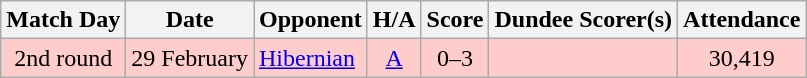<table class="wikitable" style="text-align:center">
<tr>
<th>Match Day</th>
<th>Date</th>
<th>Opponent</th>
<th>H/A</th>
<th>Score</th>
<th>Dundee Scorer(s)</th>
<th>Attendance</th>
</tr>
<tr bgcolor="#FFCCCC">
<td>2nd round</td>
<td align="left">29 February</td>
<td align="left"><a href='#'>Hibernian</a></td>
<td><a href='#'>A</a></td>
<td>0–3</td>
<td align="left"></td>
<td>30,419</td>
</tr>
</table>
